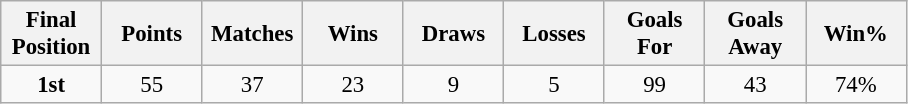<table class="wikitable" style="font-size: 95%; text-align: center;">
<tr>
<th width=60>Final Position</th>
<th width=60>Points</th>
<th width=60>Matches</th>
<th width=60>Wins</th>
<th width=60>Draws</th>
<th width=60>Losses</th>
<th width=60>Goals For</th>
<th width=60>Goals Away</th>
<th width=60>Win%</th>
</tr>
<tr>
<td><strong>1st</strong></td>
<td>55</td>
<td>37</td>
<td>23</td>
<td>9</td>
<td>5</td>
<td>99</td>
<td>43</td>
<td>74%</td>
</tr>
</table>
